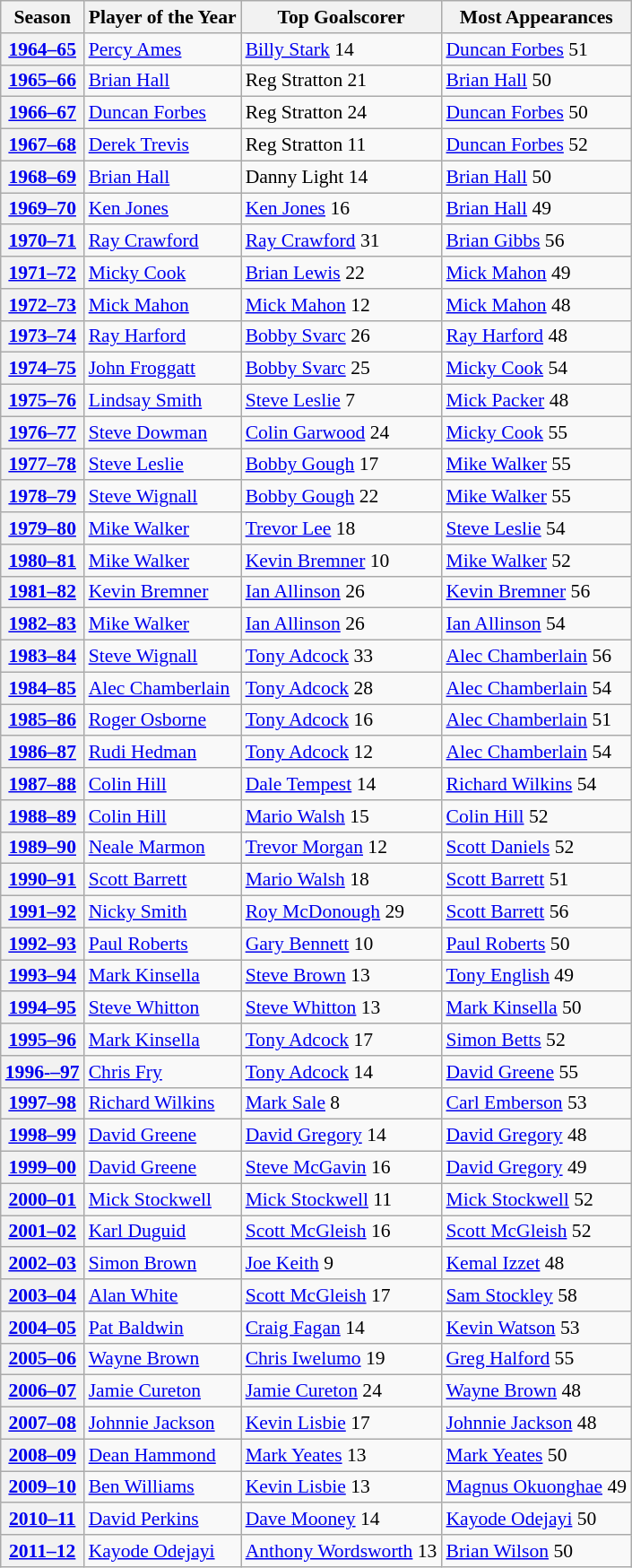<table class="wikitable" style="font-size: 90%">
<tr>
<th>Season</th>
<th>Player of the Year</th>
<th>Top Goalscorer</th>
<th>Most Appearances</th>
</tr>
<tr>
<th><a href='#'>1964–65</a></th>
<td> <a href='#'>Percy Ames</a></td>
<td> <a href='#'>Billy Stark</a> 14</td>
<td> <a href='#'>Duncan Forbes</a> 51</td>
</tr>
<tr>
<th><a href='#'>1965–66</a></th>
<td> <a href='#'>Brian Hall</a></td>
<td> Reg Stratton 21</td>
<td> <a href='#'>Brian Hall</a> 50</td>
</tr>
<tr>
<th><a href='#'>1966–67</a></th>
<td> <a href='#'>Duncan Forbes</a></td>
<td> Reg Stratton 24</td>
<td> <a href='#'>Duncan Forbes</a> 50</td>
</tr>
<tr>
<th><a href='#'>1967–68</a></th>
<td> <a href='#'>Derek Trevis</a></td>
<td> Reg Stratton 11</td>
<td> <a href='#'>Duncan Forbes</a> 52</td>
</tr>
<tr>
<th><a href='#'>1968–69</a></th>
<td> <a href='#'>Brian Hall</a></td>
<td> Danny Light 14</td>
<td> <a href='#'>Brian Hall</a> 50</td>
</tr>
<tr>
<th><a href='#'>1969–70</a></th>
<td> <a href='#'>Ken Jones</a></td>
<td> <a href='#'>Ken Jones</a> 16</td>
<td> <a href='#'>Brian Hall</a> 49</td>
</tr>
<tr>
<th><a href='#'>1970–71</a></th>
<td> <a href='#'>Ray Crawford</a></td>
<td> <a href='#'>Ray Crawford</a> 31</td>
<td> <a href='#'>Brian Gibbs</a> 56</td>
</tr>
<tr>
<th><a href='#'>1971–72</a></th>
<td> <a href='#'>Micky Cook</a></td>
<td> <a href='#'>Brian Lewis</a> 22</td>
<td> <a href='#'>Mick Mahon</a> 49</td>
</tr>
<tr>
<th><a href='#'>1972–73</a></th>
<td> <a href='#'>Mick Mahon</a></td>
<td> <a href='#'>Mick Mahon</a> 12</td>
<td> <a href='#'>Mick Mahon</a> 48</td>
</tr>
<tr>
<th><a href='#'>1973–74</a></th>
<td> <a href='#'>Ray Harford</a></td>
<td> <a href='#'>Bobby Svarc</a> 26</td>
<td> <a href='#'>Ray Harford</a> 48</td>
</tr>
<tr>
<th><a href='#'>1974–75</a></th>
<td> <a href='#'>John Froggatt</a></td>
<td> <a href='#'>Bobby Svarc</a> 25</td>
<td> <a href='#'>Micky Cook</a> 54</td>
</tr>
<tr>
<th><a href='#'>1975–76</a></th>
<td> <a href='#'>Lindsay Smith</a></td>
<td> <a href='#'>Steve Leslie</a> 7</td>
<td> <a href='#'>Mick Packer</a> 48</td>
</tr>
<tr>
<th><a href='#'>1976–77</a></th>
<td> <a href='#'>Steve Dowman</a></td>
<td> <a href='#'>Colin Garwood</a> 24</td>
<td> <a href='#'>Micky Cook</a> 55</td>
</tr>
<tr>
<th><a href='#'>1977–78</a></th>
<td> <a href='#'>Steve Leslie</a></td>
<td> <a href='#'>Bobby Gough</a> 17</td>
<td> <a href='#'>Mike Walker</a> 55</td>
</tr>
<tr>
<th><a href='#'>1978–79</a></th>
<td> <a href='#'>Steve Wignall</a></td>
<td> <a href='#'>Bobby Gough</a> 22</td>
<td> <a href='#'>Mike Walker</a> 55</td>
</tr>
<tr>
<th><a href='#'>1979–80</a></th>
<td> <a href='#'>Mike Walker</a></td>
<td> <a href='#'>Trevor Lee</a> 18</td>
<td> <a href='#'>Steve Leslie</a> 54</td>
</tr>
<tr>
<th><a href='#'>1980–81</a></th>
<td> <a href='#'>Mike Walker</a></td>
<td> <a href='#'>Kevin Bremner</a> 10</td>
<td> <a href='#'>Mike Walker</a> 52</td>
</tr>
<tr>
<th><a href='#'>1981–82</a></th>
<td> <a href='#'>Kevin Bremner</a></td>
<td> <a href='#'>Ian Allinson</a> 26</td>
<td> <a href='#'>Kevin Bremner</a> 56</td>
</tr>
<tr>
<th><a href='#'>1982–83</a></th>
<td> <a href='#'>Mike Walker</a></td>
<td> <a href='#'>Ian Allinson</a> 26</td>
<td> <a href='#'>Ian Allinson</a> 54</td>
</tr>
<tr>
<th><a href='#'>1983–84</a></th>
<td> <a href='#'>Steve Wignall</a></td>
<td> <a href='#'>Tony Adcock</a> 33</td>
<td> <a href='#'>Alec Chamberlain</a> 56</td>
</tr>
<tr>
<th><a href='#'>1984–85</a></th>
<td> <a href='#'>Alec Chamberlain</a></td>
<td> <a href='#'>Tony Adcock</a> 28</td>
<td> <a href='#'>Alec Chamberlain</a> 54</td>
</tr>
<tr>
<th><a href='#'>1985–86</a></th>
<td> <a href='#'>Roger Osborne</a></td>
<td> <a href='#'>Tony Adcock</a> 16</td>
<td> <a href='#'>Alec Chamberlain</a> 51</td>
</tr>
<tr>
<th><a href='#'>1986–87</a></th>
<td> <a href='#'>Rudi Hedman</a></td>
<td> <a href='#'>Tony Adcock</a> 12</td>
<td> <a href='#'>Alec Chamberlain</a> 54</td>
</tr>
<tr>
<th><a href='#'>1987–88</a></th>
<td> <a href='#'>Colin Hill</a></td>
<td> <a href='#'>Dale Tempest</a> 14</td>
<td> <a href='#'>Richard Wilkins</a> 54</td>
</tr>
<tr>
<th><a href='#'>1988–89</a></th>
<td> <a href='#'>Colin Hill</a></td>
<td> <a href='#'>Mario Walsh</a> 15</td>
<td> <a href='#'>Colin Hill</a> 52</td>
</tr>
<tr>
<th><a href='#'>1989–90</a></th>
<td> <a href='#'>Neale Marmon</a></td>
<td> <a href='#'>Trevor Morgan</a> 12</td>
<td> <a href='#'>Scott Daniels</a> 52</td>
</tr>
<tr>
<th><a href='#'>1990–91</a></th>
<td> <a href='#'>Scott Barrett</a></td>
<td> <a href='#'>Mario Walsh</a> 18</td>
<td> <a href='#'>Scott Barrett</a> 51</td>
</tr>
<tr>
<th><a href='#'>1991–92</a></th>
<td> <a href='#'>Nicky Smith</a></td>
<td> <a href='#'>Roy McDonough</a> 29</td>
<td> <a href='#'>Scott Barrett</a> 56</td>
</tr>
<tr>
<th><a href='#'>1992–93</a></th>
<td> <a href='#'>Paul Roberts</a></td>
<td> <a href='#'>Gary Bennett</a> 10</td>
<td> <a href='#'>Paul Roberts</a> 50</td>
</tr>
<tr>
<th><a href='#'>1993–94</a></th>
<td> <a href='#'>Mark Kinsella</a></td>
<td> <a href='#'>Steve Brown</a> 13</td>
<td> <a href='#'>Tony English</a> 49</td>
</tr>
<tr>
<th><a href='#'>1994–95</a></th>
<td> <a href='#'>Steve Whitton</a></td>
<td> <a href='#'>Steve Whitton</a> 13</td>
<td> <a href='#'>Mark Kinsella</a> 50</td>
</tr>
<tr>
<th><a href='#'>1995–96</a></th>
<td> <a href='#'>Mark Kinsella</a></td>
<td> <a href='#'>Tony Adcock</a> 17</td>
<td> <a href='#'>Simon Betts</a> 52</td>
</tr>
<tr>
<th><a href='#'>1996-–97</a></th>
<td> <a href='#'>Chris Fry</a></td>
<td> <a href='#'>Tony Adcock</a> 14</td>
<td> <a href='#'>David Greene</a> 55</td>
</tr>
<tr>
<th><a href='#'>1997–98</a></th>
<td> <a href='#'>Richard Wilkins</a></td>
<td> <a href='#'>Mark Sale</a> 8</td>
<td> <a href='#'>Carl Emberson</a> 53</td>
</tr>
<tr>
<th><a href='#'>1998–99</a></th>
<td> <a href='#'>David Greene</a></td>
<td> <a href='#'>David Gregory</a> 14</td>
<td> <a href='#'>David Gregory</a> 48</td>
</tr>
<tr>
<th><a href='#'>1999–00</a></th>
<td> <a href='#'>David Greene</a></td>
<td> <a href='#'>Steve McGavin</a> 16</td>
<td> <a href='#'>David Gregory</a> 49</td>
</tr>
<tr>
<th><a href='#'>2000–01</a></th>
<td> <a href='#'>Mick Stockwell</a></td>
<td> <a href='#'>Mick Stockwell</a> 11</td>
<td> <a href='#'>Mick Stockwell</a> 52</td>
</tr>
<tr>
<th><a href='#'>2001–02</a></th>
<td> <a href='#'>Karl Duguid</a></td>
<td> <a href='#'>Scott McGleish</a> 16</td>
<td> <a href='#'>Scott McGleish</a> 52</td>
</tr>
<tr>
<th><a href='#'>2002–03</a></th>
<td> <a href='#'>Simon Brown</a></td>
<td> <a href='#'>Joe Keith</a> 9</td>
<td> <a href='#'>Kemal Izzet</a> 48</td>
</tr>
<tr>
<th><a href='#'>2003–04</a></th>
<td> <a href='#'>Alan White</a></td>
<td> <a href='#'>Scott McGleish</a> 17</td>
<td> <a href='#'>Sam Stockley</a> 58</td>
</tr>
<tr>
<th><a href='#'>2004–05</a></th>
<td> <a href='#'>Pat Baldwin</a></td>
<td> <a href='#'>Craig Fagan</a> 14</td>
<td> <a href='#'>Kevin Watson</a> 53</td>
</tr>
<tr>
<th><a href='#'>2005–06</a></th>
<td> <a href='#'>Wayne Brown</a></td>
<td> <a href='#'>Chris Iwelumo</a> 19</td>
<td> <a href='#'>Greg Halford</a> 55</td>
</tr>
<tr>
<th><a href='#'>2006–07</a></th>
<td> <a href='#'>Jamie Cureton</a></td>
<td> <a href='#'>Jamie Cureton</a> 24</td>
<td> <a href='#'>Wayne Brown</a> 48</td>
</tr>
<tr>
<th><a href='#'>2007–08</a></th>
<td> <a href='#'>Johnnie Jackson</a></td>
<td> <a href='#'>Kevin Lisbie</a> 17</td>
<td> <a href='#'>Johnnie Jackson</a> 48</td>
</tr>
<tr>
<th><a href='#'>2008–09</a></th>
<td> <a href='#'>Dean Hammond</a></td>
<td> <a href='#'>Mark Yeates</a> 13</td>
<td> <a href='#'>Mark Yeates</a> 50</td>
</tr>
<tr>
<th><a href='#'>2009–10</a></th>
<td> <a href='#'>Ben Williams</a></td>
<td> <a href='#'>Kevin Lisbie</a> 13</td>
<td> <a href='#'>Magnus Okuonghae</a> 49</td>
</tr>
<tr>
<th><a href='#'>2010–11</a></th>
<td> <a href='#'>David Perkins</a></td>
<td> <a href='#'>Dave Mooney</a> 14</td>
<td> <a href='#'>Kayode Odejayi</a> 50</td>
</tr>
<tr>
<th><a href='#'>2011–12</a></th>
<td> <a href='#'>Kayode Odejayi</a></td>
<td> <a href='#'>Anthony Wordsworth</a> 13</td>
<td> <a href='#'>Brian Wilson</a> 50</td>
</tr>
</table>
